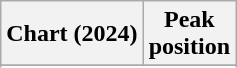<table class="wikitable sortable plainrowheaders" style="text-align:center">
<tr>
<th scope="col">Chart (2024)</th>
<th scope="col">Peak<br>position</th>
</tr>
<tr>
</tr>
<tr>
</tr>
<tr>
</tr>
<tr>
</tr>
<tr>
</tr>
</table>
